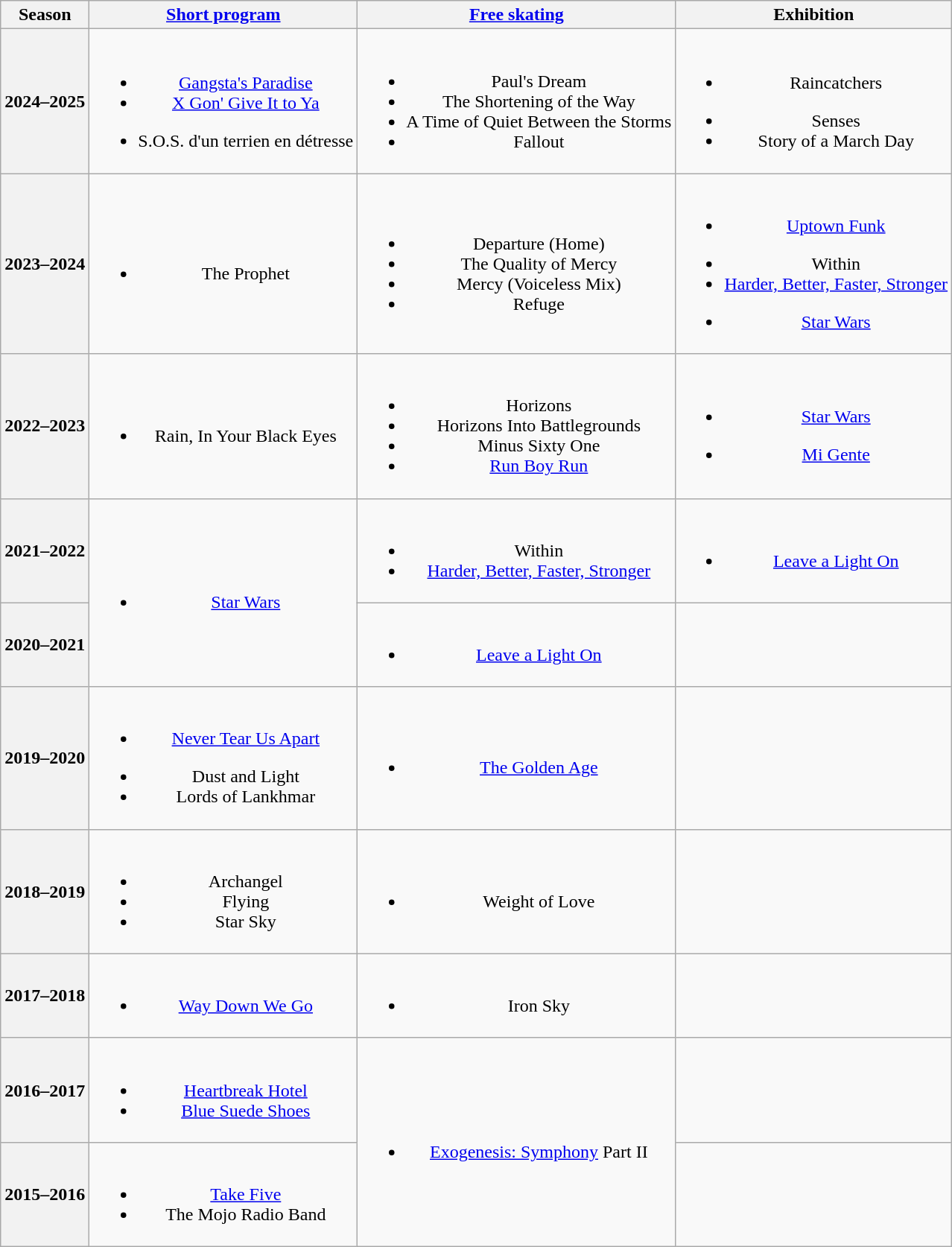<table class=wikitable style=text-align:center>
<tr>
<th>Season</th>
<th><a href='#'>Short program</a></th>
<th><a href='#'>Free skating</a></th>
<th>Exhibition</th>
</tr>
<tr>
<th>2024–2025 <br> </th>
<td><br><ul><li><a href='#'>Gangsta's Paradise</a> <br> </li><li><a href='#'>X Gon' Give It to Ya</a> <br> </li></ul><ul><li>S.O.S. d'un terrien en détresse <br> </li></ul></td>
<td><br><ul><li>Paul's Dream</li><li>The Shortening of the Way</li><li>A Time of Quiet Between the Storms <br></li><li>Fallout <br></li></ul></td>
<td><br><ul><li>Raincatchers <br> </li></ul><ul><li>Senses</li><li>Story of a March Day <br> </li></ul></td>
</tr>
<tr>
<th>2023–2024 <br> </th>
<td><br><ul><li>The Prophet <br></li></ul></td>
<td><br><ul><li>Departure (Home)</li><li>The Quality of Mercy <br></li><li>Mercy (Voiceless Mix) <br></li><li>Refuge <br></li></ul></td>
<td><br><ul><li><a href='#'>Uptown Funk</a> <br></li></ul><ul><li>Within</li><li><a href='#'>Harder, Better, Faster, Stronger</a> <br></li></ul><ul><li><a href='#'>Star Wars</a> <br></li></ul></td>
</tr>
<tr>
<th>2022–2023 <br> </th>
<td><br><ul><li>Rain, In Your Black Eyes <br></li></ul></td>
<td><br><ul><li>Horizons <br></li><li>Horizons Into Battlegrounds</li><li>Minus Sixty One</li><li><a href='#'>Run Boy Run</a> <br></li></ul></td>
<td><br><ul><li><a href='#'>Star Wars</a> <br></li></ul><ul><li><a href='#'>Mi Gente</a> <br></li></ul></td>
</tr>
<tr>
<th>2021–2022 <br> </th>
<td rowspan="2"><br><ul><li><a href='#'>Star Wars</a> <br></li></ul></td>
<td><br><ul><li>Within</li><li><a href='#'>Harder, Better, Faster, Stronger</a> <br></li></ul></td>
<td><br><ul><li><a href='#'>Leave a Light On</a> <br></li></ul></td>
</tr>
<tr>
<th>2020–2021 <br> </th>
<td><br><ul><li><a href='#'>Leave a Light On</a> <br></li></ul></td>
<td></td>
</tr>
<tr>
<th>2019–2020 <br> </th>
<td><br><ul><li><a href='#'>Never Tear Us Apart</a> <br> </li></ul><ul><li>Dust and Light <br></li><li>Lords of Lankhmar <br></li></ul></td>
<td><br><ul><li><a href='#'>The Golden Age</a> <br></li></ul></td>
<td></td>
</tr>
<tr>
<th>2018–2019 <br> </th>
<td><br><ul><li>Archangel <br></li><li>Flying <br></li><li>Star Sky <br></li></ul></td>
<td><br><ul><li>Weight of Love <br></li></ul></td>
<td></td>
</tr>
<tr>
<th>2017–2018 <br> </th>
<td><br><ul><li><a href='#'>Way Down We Go</a> <br></li></ul></td>
<td><br><ul><li>Iron Sky <br></li></ul></td>
<td></td>
</tr>
<tr>
<th>2016–2017 <br> </th>
<td><br><ul><li><a href='#'>Heartbreak Hotel</a></li><li><a href='#'>Blue Suede Shoes</a> <br></li></ul></td>
<td rowspan="2"><br><ul><li><a href='#'>Exogenesis: Symphony</a> Part II <br></li></ul></td>
<td></td>
</tr>
<tr>
<th>2015–2016 <br> </th>
<td><br><ul><li><a href='#'>Take Five</a> <br></li><li>The Mojo Radio Band <br></li></ul></td>
<td></td>
</tr>
</table>
